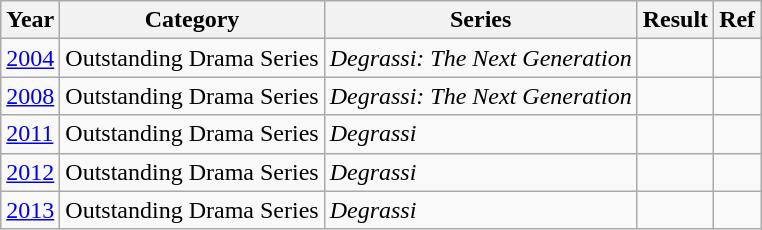<table class="wikitable">
<tr>
<th>Year</th>
<th>Category</th>
<th>Series</th>
<th>Result</th>
<th>Ref</th>
</tr>
<tr>
<td><a href='#'>2004</a></td>
<td>Outstanding Drama Series</td>
<td><em>Degrassi: The Next Generation</em></td>
<td></td>
<td></td>
</tr>
<tr>
<td><a href='#'>2008</a></td>
<td>Outstanding Drama Series</td>
<td><em>Degrassi: The Next Generation</em></td>
<td></td>
<td></td>
</tr>
<tr>
<td><a href='#'>2011</a></td>
<td>Outstanding Drama Series</td>
<td><em>Degrassi</em></td>
<td></td>
<td></td>
</tr>
<tr>
<td><a href='#'>2012</a></td>
<td>Outstanding Drama Series</td>
<td><em>Degrassi</em></td>
<td></td>
<td></td>
</tr>
<tr>
<td><a href='#'>2013</a></td>
<td>Outstanding Drama Series</td>
<td><em>Degrassi</em></td>
<td></td>
<td></td>
</tr>
</table>
